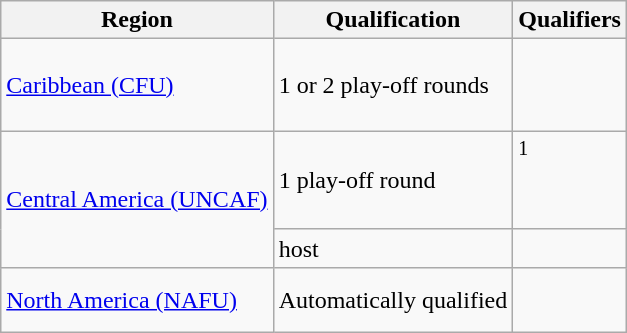<table class=wikitable>
<tr>
<th>Region</th>
<th>Qualification</th>
<th>Qualifiers</th>
</tr>
<tr>
<td><a href='#'>Caribbean (CFU)</a></td>
<td>1 or 2 play-off rounds</td>
<td><br><br><br></td>
</tr>
<tr>
<td rowspan="2"><a href='#'>Central America (UNCAF)</a></td>
<td>1 play-off round</td>
<td><sup>1</sup><br><br> <br></td>
</tr>
<tr>
<td>host</td>
<td></td>
</tr>
<tr>
<td><a href='#'>North America (NAFU)</a></td>
<td>Automatically qualified</td>
<td> <br><br></td>
</tr>
</table>
